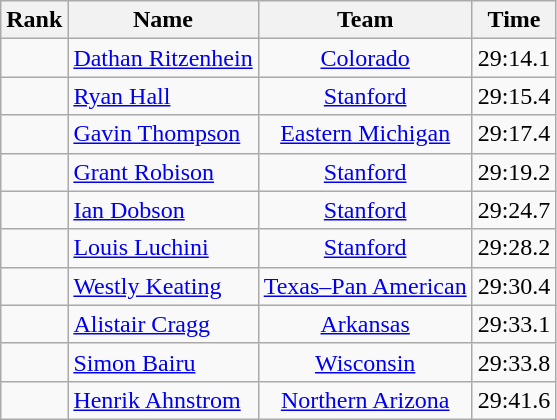<table class="wikitable sortable" style="text-align:center">
<tr>
<th>Rank</th>
<th>Name</th>
<th>Team</th>
<th>Time</th>
</tr>
<tr>
<td></td>
<td align=left> <a href='#'>Dathan Ritzenhein</a></td>
<td><a href='#'>Colorado</a></td>
<td>29:14.1</td>
</tr>
<tr>
<td></td>
<td align=left> <a href='#'>Ryan Hall</a></td>
<td><a href='#'>Stanford</a></td>
<td>29:15.4</td>
</tr>
<tr>
<td></td>
<td align=left> <a href='#'>Gavin Thompson</a></td>
<td><a href='#'>Eastern Michigan</a></td>
<td>29:17.4</td>
</tr>
<tr>
<td></td>
<td align=left> <a href='#'>Grant Robison</a></td>
<td><a href='#'>Stanford</a></td>
<td>29:19.2</td>
</tr>
<tr>
<td></td>
<td align=left> <a href='#'>Ian Dobson</a></td>
<td><a href='#'>Stanford</a></td>
<td>29:24.7</td>
</tr>
<tr>
<td></td>
<td align=left> <a href='#'>Louis Luchini</a></td>
<td><a href='#'>Stanford</a></td>
<td>29:28.2</td>
</tr>
<tr>
<td></td>
<td align=left> <a href='#'>Westly Keating</a></td>
<td><a href='#'>Texas–Pan American</a></td>
<td>29:30.4</td>
</tr>
<tr>
<td></td>
<td align=left> <a href='#'>Alistair Cragg</a></td>
<td><a href='#'>Arkansas</a></td>
<td>29:33.1</td>
</tr>
<tr>
<td></td>
<td align=left> <a href='#'>Simon Bairu</a></td>
<td><a href='#'>Wisconsin</a></td>
<td>29:33.8</td>
</tr>
<tr>
<td></td>
<td align=left> <a href='#'>Henrik Ahnstrom</a></td>
<td><a href='#'>Northern Arizona</a></td>
<td>29:41.6</td>
</tr>
</table>
